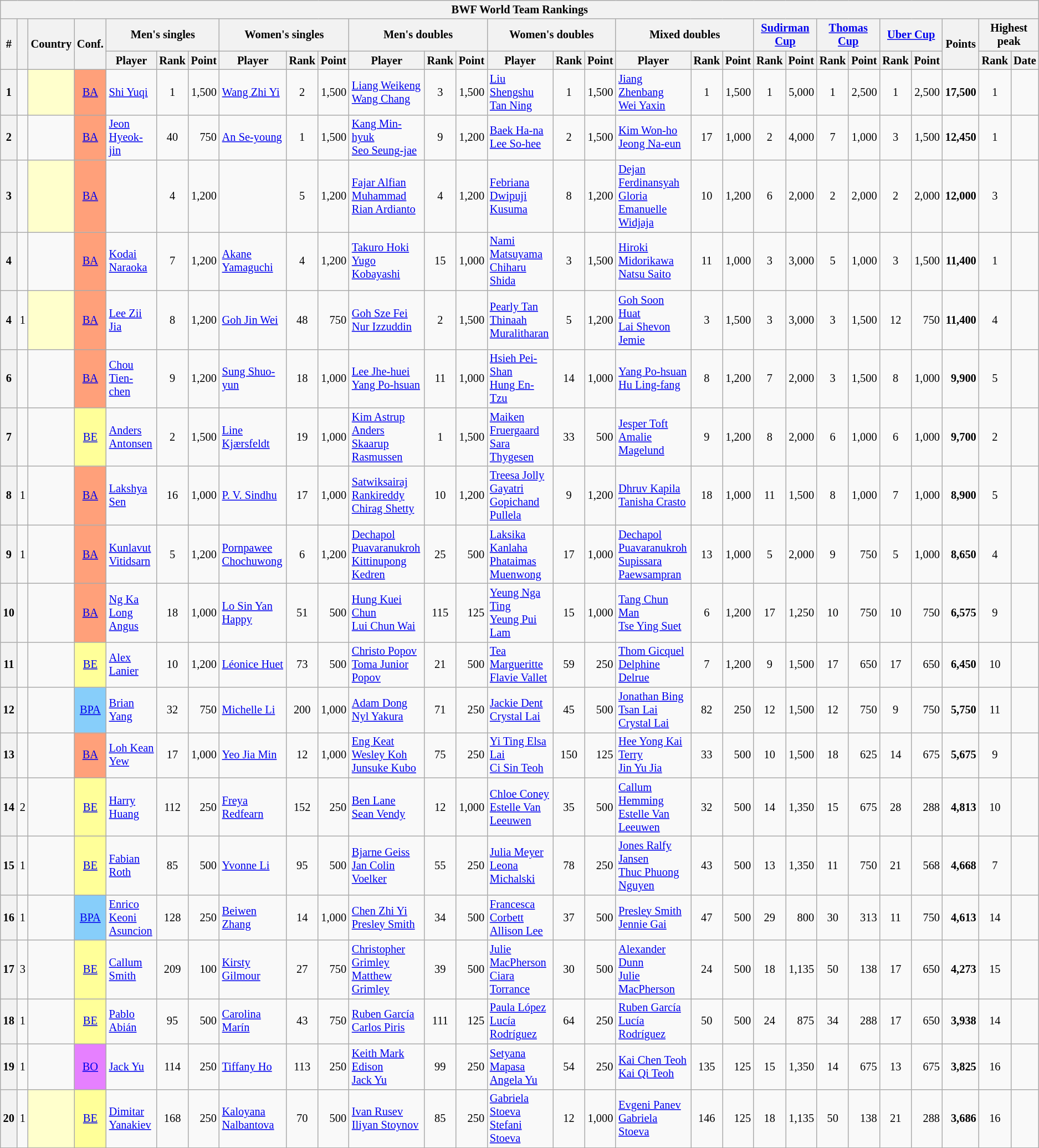<table class="sortable wikitable" style="font-size:85%">
<tr>
<th colspan="28">BWF World Team Rankings<br></th>
</tr>
<tr>
<th rowspan="2">#</th>
<th rowspan="2"></th>
<th rowspan="2">Country</th>
<th rowspan="2">Conf.</th>
<th colspan="3">Men's singles</th>
<th colspan="3">Women's singles</th>
<th colspan="3">Men's doubles</th>
<th colspan="3">Women's doubles</th>
<th colspan="3">Mixed doubles</th>
<th colspan="2"><a href='#'>Sudirman Cup</a></th>
<th colspan="2"><a href='#'>Thomas Cup</a></th>
<th colspan="2"><a href='#'>Uber Cup</a></th>
<th rowspan="2">Points</th>
<th colspan="2">Highest peak</th>
</tr>
<tr>
<th>Player</th>
<th>Rank</th>
<th>Point</th>
<th>Player</th>
<th>Rank</th>
<th>Point</th>
<th>Player</th>
<th>Rank</th>
<th>Point</th>
<th>Player</th>
<th>Rank</th>
<th>Point</th>
<th>Player</th>
<th>Rank</th>
<th>Point</th>
<th>Rank</th>
<th>Point</th>
<th>Rank</th>
<th>Point</th>
<th>Rank</th>
<th>Point</th>
<th>Rank</th>
<th>Date</th>
</tr>
<tr>
<th>1</th>
<td align="center"></td>
<td bgcolor="#FFFFCC"></td>
<td align="center" bgcolor="#FFA07A"><a href='#'>BA</a></td>
<td><a href='#'>Shi Yuqi</a></td>
<td align="center">1</td>
<td align="right">1,500</td>
<td><a href='#'>Wang Zhi Yi</a></td>
<td align="center">2</td>
<td align="right">1,500</td>
<td><a href='#'>Liang Weikeng</a><br><a href='#'>Wang Chang</a></td>
<td align="center">3</td>
<td align="right">1,500</td>
<td><a href='#'>Liu Shengshu</a><br><a href='#'>Tan Ning</a></td>
<td align="center">1</td>
<td align="right">1,500</td>
<td><a href='#'>Jiang Zhenbang</a><br><a href='#'>Wei Yaxin</a></td>
<td align="center">1</td>
<td align="right">1,500</td>
<td align="center">1</td>
<td align="right">5,000</td>
<td align="center">1</td>
<td align="right">2,500</td>
<td align="center">1</td>
<td align="right">2,500</td>
<td align="right"><strong>17,500</strong></td>
<td align="center">1</td>
<td align="right"></td>
</tr>
<tr>
<th>2</th>
<td align="center"></td>
<td></td>
<td align="center" bgcolor="#FFA07A"><a href='#'>BA</a></td>
<td><a href='#'>Jeon Hyeok-jin</a></td>
<td align="center">40</td>
<td align="right">750</td>
<td><a href='#'>An Se-young</a></td>
<td align="center">1</td>
<td align="right">1,500</td>
<td><a href='#'>Kang Min-hyuk</a><br><a href='#'>Seo Seung-jae</a></td>
<td align="center">9</td>
<td align="right">1,200</td>
<td><a href='#'>Baek Ha-na</a><br><a href='#'>Lee So-hee</a></td>
<td align="center">2</td>
<td align="right">1,500</td>
<td><a href='#'>Kim Won-ho</a><br><a href='#'>Jeong Na-eun</a></td>
<td align="center">17</td>
<td align="right">1,000</td>
<td align="center">2</td>
<td align="right">4,000</td>
<td align="center">7</td>
<td align="right">1,000</td>
<td align="center">3</td>
<td align="right">1,500</td>
<td align="right"><strong>12,450</strong></td>
<td align="center">1</td>
<td align="right"></td>
</tr>
<tr>
<th>3</th>
<td align="center"></td>
<td bgcolor="#FFFFCC"></td>
<td align="center" bgcolor="#FFA07A"><a href='#'>BA</a></td>
<td></td>
<td align="center">4</td>
<td align="right">1,200</td>
<td></td>
<td align="center">5</td>
<td align="right">1,200</td>
<td><a href='#'>Fajar Alfian</a><br><a href='#'>Muhammad Rian Ardianto</a></td>
<td align="center">4</td>
<td align="right">1,200</td>
<td><a href='#'>Febriana Dwipuji Kusuma</a><br></td>
<td align="center">8</td>
<td align="right">1,200</td>
<td><a href='#'>Dejan Ferdinansyah</a><br><a href='#'>Gloria Emanuelle Widjaja</a></td>
<td align="center">10</td>
<td align="right">1,200</td>
<td align="center">6</td>
<td align="right">2,000</td>
<td align="center">2</td>
<td align="right">2,000</td>
<td align="center">2</td>
<td align="right">2,000</td>
<td align="right"><strong>12,000</strong></td>
<td align="center">3</td>
<td align="right"></td>
</tr>
<tr>
<th>4</th>
<td align="center"></td>
<td></td>
<td align="center" bgcolor="#FFA07A"><a href='#'>BA</a></td>
<td><a href='#'>Kodai Naraoka</a></td>
<td align="center">7</td>
<td align="right">1,200</td>
<td><a href='#'>Akane Yamaguchi</a></td>
<td align="center">4</td>
<td align="right">1,200</td>
<td><a href='#'>Takuro Hoki</a><br><a href='#'>Yugo Kobayashi</a></td>
<td align="center">15</td>
<td align="right">1,000</td>
<td><a href='#'>Nami Matsuyama</a><br><a href='#'>Chiharu Shida</a></td>
<td align="center">3</td>
<td align="right">1,500</td>
<td><a href='#'>Hiroki Midorikawa</a><br><a href='#'>Natsu Saito</a></td>
<td align="center">11</td>
<td align="right">1,000</td>
<td align="center">3</td>
<td align="right">3,000</td>
<td align="center">5</td>
<td align="right">1,000</td>
<td align="center">3</td>
<td align="right">1,500</td>
<td align="right"><strong>11,400</strong></td>
<td align="center">1</td>
<td align="right"></td>
</tr>
<tr>
<th>4</th>
<td align="center"> 1</td>
<td bgcolor="#FFFFCC"></td>
<td align="center" bgcolor="#FFA07A"><a href='#'>BA</a></td>
<td><a href='#'>Lee Zii Jia</a></td>
<td align="center">8</td>
<td align="right">1,200</td>
<td><a href='#'>Goh Jin Wei</a></td>
<td align="center">48</td>
<td align="right">750</td>
<td><a href='#'>Goh Sze Fei</a><br><a href='#'>Nur Izzuddin</a></td>
<td align="center">2</td>
<td align="right">1,500</td>
<td><a href='#'>Pearly Tan</a><br><a href='#'>Thinaah Muralitharan</a></td>
<td align="center">5</td>
<td align="right">1,200</td>
<td><a href='#'>Goh Soon Huat</a><br><a href='#'>Lai Shevon Jemie</a></td>
<td align="center">3</td>
<td align="right">1,500</td>
<td align="center">3</td>
<td align="right">3,000</td>
<td align="center">3</td>
<td align="right">1,500</td>
<td align="center">12</td>
<td align="right">750</td>
<td align="right"><strong>11,400</strong></td>
<td align="center">4</td>
<td align="right"></td>
</tr>
<tr>
<th>6</th>
<td align="center"></td>
<td></td>
<td align="center" bgcolor="#FFA07A"><a href='#'>BA</a></td>
<td><a href='#'>Chou Tien-chen</a></td>
<td align="center">9</td>
<td align="right">1,200</td>
<td><a href='#'>Sung Shuo-yun</a></td>
<td align="center">18</td>
<td align="right">1,000</td>
<td><a href='#'>Lee Jhe-huei</a><br><a href='#'>Yang Po-hsuan</a></td>
<td align="center">11</td>
<td align="right">1,000</td>
<td><a href='#'>Hsieh Pei-Shan</a><br><a href='#'>Hung En-Tzu</a></td>
<td align="center">14</td>
<td align="right">1,000</td>
<td><a href='#'>Yang Po-hsuan</a><br><a href='#'>Hu Ling-fang</a></td>
<td align="center">8</td>
<td align="right">1,200</td>
<td align="center">7</td>
<td align="right">2,000</td>
<td align="center">3</td>
<td align="right">1,500</td>
<td align="center">8</td>
<td align="right">1,000</td>
<td align="right"><strong>9,900</strong></td>
<td align="center">5</td>
<td align="right"></td>
</tr>
<tr>
<th>7</th>
<td align="center"></td>
<td></td>
<td align="center" bgcolor="#FFFF99"><a href='#'>BE</a></td>
<td><a href='#'>Anders Antonsen</a></td>
<td align="center">2</td>
<td align="right">1,500</td>
<td><a href='#'>Line Kjærsfeldt</a></td>
<td align="center">19</td>
<td align="right">1,000</td>
<td><a href='#'>Kim Astrup</a><br><a href='#'>Anders Skaarup Rasmussen</a></td>
<td align="center">1</td>
<td align="right">1,500</td>
<td><a href='#'>Maiken Fruergaard</a><br><a href='#'>Sara Thygesen</a></td>
<td align="center">33</td>
<td align="right">500</td>
<td><a href='#'>Jesper Toft</a><br><a href='#'>Amalie Magelund</a></td>
<td align="center">9</td>
<td align="right">1,200</td>
<td align="center">8</td>
<td align="right">2,000</td>
<td align="center">6</td>
<td align="right">1,000</td>
<td align="center">6</td>
<td align="right">1,000</td>
<td align="right"><strong>9,700</strong></td>
<td align="center">2</td>
<td align="right"></td>
</tr>
<tr>
<th>8</th>
<td align="center"> 1</td>
<td></td>
<td align="center" bgcolor="#FFA07A"><a href='#'>BA</a></td>
<td><a href='#'>Lakshya Sen</a></td>
<td align="center">16</td>
<td align="right">1,000</td>
<td><a href='#'>P. V. Sindhu</a></td>
<td align="center">17</td>
<td align="right">1,000</td>
<td><a href='#'>Satwiksairaj Rankireddy</a><br><a href='#'>Chirag Shetty</a></td>
<td align="center">10</td>
<td align="right">1,200</td>
<td><a href='#'>Treesa Jolly</a><br><a href='#'>Gayatri Gopichand Pullela</a></td>
<td align="center">9</td>
<td align="right">1,200</td>
<td><a href='#'>Dhruv Kapila</a><br><a href='#'>Tanisha Crasto</a></td>
<td align="center">18</td>
<td align="right">1,000</td>
<td align="center">11</td>
<td align="right">1,500</td>
<td align="center">8</td>
<td align="right">1,000</td>
<td align="center">7</td>
<td align="right">1,000</td>
<td align="right"><strong>8,900</strong></td>
<td align="center">5</td>
<td align="right"></td>
</tr>
<tr>
<th>9</th>
<td align="center"> 1</td>
<td></td>
<td align="center" bgcolor="#FFAO7A"><a href='#'>BA</a></td>
<td><a href='#'>Kunlavut Vitidsarn</a></td>
<td align="center">5</td>
<td align="right">1,200</td>
<td><a href='#'>Pornpawee Chochuwong</a></td>
<td align="center">6</td>
<td align="right">1,200</td>
<td><a href='#'>Dechapol Puavaranukroh</a><br><a href='#'>Kittinupong Kedren</a></td>
<td align="center">25</td>
<td align="right">500</td>
<td><a href='#'>Laksika Kanlaha</a><br><a href='#'>Phataimas Muenwong</a></td>
<td align="center">17</td>
<td align="right">1,000</td>
<td><a href='#'>Dechapol Puavaranukroh</a><br><a href='#'>Supissara Paewsampran</a></td>
<td align="center">13</td>
<td align="right">1,000</td>
<td align="center">5</td>
<td align="right">2,000</td>
<td align="center">9</td>
<td align="right">750</td>
<td align="center">5</td>
<td align="right">1,000</td>
<td align="right"><strong>8,650</strong></td>
<td align="center">4</td>
<td align="right"></td>
</tr>
<tr>
<th>10</th>
<td align="center"></td>
<td></td>
<td align="center" bgcolor="#FFA07A"><a href='#'>BA</a></td>
<td><a href='#'>Ng Ka Long Angus</a></td>
<td align="center">18</td>
<td align="right">1,000</td>
<td><a href='#'>Lo Sin Yan Happy</a></td>
<td align="center">51</td>
<td align="right">500</td>
<td><a href='#'>Hung Kuei Chun</a><br><a href='#'>Lui Chun Wai</a></td>
<td align="center">115</td>
<td align="right">125</td>
<td><a href='#'>Yeung Nga Ting</a><br><a href='#'>Yeung Pui Lam</a></td>
<td align="center">15</td>
<td align="right">1,000</td>
<td><a href='#'>Tang Chun Man</a><br><a href='#'>Tse Ying Suet</a></td>
<td align="center">6</td>
<td align="right">1,200</td>
<td align="center">17</td>
<td align="right">1,250</td>
<td align="center">10</td>
<td align="right">750</td>
<td align="center">10</td>
<td align="right">750</td>
<td align="right"><strong>6,575</strong></td>
<td align="center">9</td>
<td align="right"></td>
</tr>
<tr>
<th>11</th>
<td align="center"></td>
<td></td>
<td align="center" bgcolor="#FFFF99"><a href='#'>BE</a></td>
<td><a href='#'>Alex Lanier</a></td>
<td align="center">10</td>
<td align="right">1,200</td>
<td><a href='#'>Léonice Huet</a></td>
<td align="center">73</td>
<td align="right">500</td>
<td><a href='#'>Christo Popov</a><br><a href='#'>Toma Junior Popov</a></td>
<td align="center">21</td>
<td align="right">500</td>
<td><a href='#'>Tea Margueritte</a><br><a href='#'>Flavie Vallet</a></td>
<td align="center">59</td>
<td align="right">250</td>
<td><a href='#'>Thom Gicquel</a><br><a href='#'>Delphine Delrue</a></td>
<td align="center">7</td>
<td align="right">1,200</td>
<td align="center">9</td>
<td align="right">1,500</td>
<td align="center">17</td>
<td align="right">650</td>
<td align="center">17</td>
<td align="right">650</td>
<td align="right"><strong>6,450</strong></td>
<td align="center">10</td>
<td align="right"></td>
</tr>
<tr>
<th>12</th>
<td align="center"></td>
<td></td>
<td align="center" bgcolor="#87CEFA"><a href='#'>BPA</a></td>
<td><a href='#'>Brian Yang</a></td>
<td align="center">32</td>
<td align="right">750</td>
<td><a href='#'>Michelle Li</a></td>
<td align="center">200</td>
<td align="right">1,000</td>
<td><a href='#'>Adam Dong</a><br><a href='#'>Nyl Yakura</a></td>
<td align="center">71</td>
<td align="right">250</td>
<td><a href='#'>Jackie Dent</a><br><a href='#'>Crystal Lai</a></td>
<td align="center">45</td>
<td align="right">500</td>
<td><a href='#'>Jonathan Bing Tsan Lai</a><br><a href='#'>Crystal Lai</a></td>
<td align="center">82</td>
<td align="right">250</td>
<td align="center">12</td>
<td align="right">1,500</td>
<td align="center">12</td>
<td align="right">750</td>
<td align="center">9</td>
<td align="right">750</td>
<td align="right"><strong>5,750</strong></td>
<td align="center">11</td>
<td align="right"></td>
</tr>
<tr>
<th>13</th>
<td align="center"></td>
<td></td>
<td align="center" bgcolor="#FFA07A"><a href='#'>BA</a></td>
<td><a href='#'>Loh Kean Yew</a></td>
<td align="center">17</td>
<td align="right">1,000</td>
<td><a href='#'>Yeo Jia Min</a></td>
<td align="center">12</td>
<td align="right">1,000</td>
<td><a href='#'>Eng Keat Wesley Koh</a><br><a href='#'>Junsuke Kubo</a></td>
<td align="center">75</td>
<td align="right">250</td>
<td><a href='#'>Yi Ting Elsa Lai</a><br><a href='#'>Ci Sin Teoh</a></td>
<td align="center">150</td>
<td align="right">125</td>
<td><a href='#'>Hee Yong Kai Terry</a><br><a href='#'>Jin Yu Jia</a></td>
<td align="center">33</td>
<td align="right">500</td>
<td align="center">10</td>
<td align="right">1,500</td>
<td align="center">18</td>
<td align="right">625</td>
<td align="center">14</td>
<td align="right">675</td>
<td align="right"><strong>5,675</strong></td>
<td align="center">9</td>
<td align="right"></td>
</tr>
<tr>
<th>14</th>
<td align="center"> 2</td>
<td></td>
<td align="center" bgcolor="#FFFF99"><a href='#'>BE</a></td>
<td><a href='#'>Harry Huang</a></td>
<td align="center">112</td>
<td align="right">250</td>
<td><a href='#'>Freya Redfearn</a></td>
<td align="center">152</td>
<td align="right">250</td>
<td><a href='#'>Ben Lane</a><br><a href='#'>Sean Vendy</a></td>
<td align="center">12</td>
<td align="right">1,000</td>
<td><a href='#'>Chloe Coney</a><br><a href='#'>Estelle Van Leeuwen</a></td>
<td align="center">35</td>
<td align="right">500</td>
<td><a href='#'>Callum Hemming</a><br><a href='#'>Estelle Van Leeuwen</a></td>
<td align="center">32</td>
<td align="right">500</td>
<td align="center">14</td>
<td align="right">1,350</td>
<td align="center">15</td>
<td align="right">675</td>
<td align="center">28</td>
<td align="right">288</td>
<td align="right"><strong>4,813</strong></td>
<td align="center">10</td>
<td align="right"></td>
</tr>
<tr>
<th>15</th>
<td align="center"> 1</td>
<td></td>
<td align="center" bgcolor="#FFFF99"><a href='#'>BE</a></td>
<td><a href='#'>Fabian Roth</a></td>
<td align="center">85</td>
<td align="right">500</td>
<td><a href='#'>Yvonne Li</a></td>
<td align="center">95</td>
<td align="right">500</td>
<td><a href='#'>Bjarne Geiss</a><br><a href='#'>Jan Colin Voelker</a></td>
<td align="center">55</td>
<td align="right">250</td>
<td><a href='#'>Julia Meyer</a><br><a href='#'>Leona Michalski</a></td>
<td align="center">78</td>
<td align="right">250</td>
<td><a href='#'>Jones Ralfy Jansen</a><br><a href='#'>Thuc Phuong Nguyen</a></td>
<td align="center">43</td>
<td align="right">500</td>
<td align="center">13</td>
<td align="right">1,350</td>
<td align="center">11</td>
<td align="right">750</td>
<td align="center">21</td>
<td align="right">568</td>
<td align="right"><strong>4,668</strong></td>
<td align="center">7</td>
<td align="right"></td>
</tr>
<tr>
<th>16</th>
<td align="center"> 1</td>
<td></td>
<td align="center" bgcolor="#87CEFA"><a href='#'>BPA</a></td>
<td><a href='#'>Enrico Keoni Asuncion</a></td>
<td align="center">128</td>
<td align="right">250</td>
<td><a href='#'>Beiwen Zhang</a></td>
<td align="center">14</td>
<td align="right">1,000</td>
<td><a href='#'>Chen Zhi Yi</a><br><a href='#'>Presley Smith</a></td>
<td align="center">34</td>
<td align="right">500</td>
<td><a href='#'>Francesca Corbett</a><br><a href='#'>Allison Lee</a></td>
<td align="center">37</td>
<td align="right">500</td>
<td><a href='#'>Presley Smith</a><br><a href='#'>Jennie Gai</a></td>
<td align="center">47</td>
<td align="right">500</td>
<td align="center">29</td>
<td align="right">800</td>
<td align="center">30</td>
<td align="right">313</td>
<td align="center">11</td>
<td align="right">750</td>
<td align="right"><strong>4,613</strong></td>
<td align="center">14</td>
<td align="right"></td>
</tr>
<tr>
<th>17</th>
<td align="center"> 3</td>
<td></td>
<td align="center" bgcolor="#FFFF99"><a href='#'>BE</a></td>
<td><a href='#'>Callum Smith</a></td>
<td align="center">209</td>
<td align="right">100</td>
<td><a href='#'>Kirsty Gilmour</a></td>
<td align="center">27</td>
<td align="right">750</td>
<td><a href='#'>Christopher Grimley</a><br><a href='#'>Matthew Grimley</a></td>
<td align="center">39</td>
<td align="right">500</td>
<td><a href='#'>Julie MacPherson</a><br><a href='#'>Ciara Torrance</a></td>
<td align="center">30</td>
<td align="right">500</td>
<td><a href='#'>Alexander Dunn</a><br><a href='#'>Julie MacPherson</a></td>
<td align="center">24</td>
<td align="right">500</td>
<td align="center">18</td>
<td align="right">1,135</td>
<td align="center">50</td>
<td align="right">138</td>
<td align="center">17</td>
<td align="right">650</td>
<td align="right"><strong>4,273</strong></td>
<td align="center">15</td>
<td align="right"></td>
</tr>
<tr>
<th>18</th>
<td align="center"> 1</td>
<td></td>
<td align="center" bgcolor="#FFFF99"><a href='#'>BE</a></td>
<td><a href='#'>Pablo Abián</a></td>
<td align="center">95</td>
<td align="right">500</td>
<td><a href='#'>Carolina Marín</a></td>
<td align="center">43</td>
<td align="right">750</td>
<td><a href='#'>Ruben García</a><br><a href='#'>Carlos Piris</a></td>
<td align="center">111</td>
<td align="right">125</td>
<td><a href='#'>Paula López</a><br><a href='#'>Lucía Rodríguez</a></td>
<td align="center">64</td>
<td align="right">250</td>
<td><a href='#'>Ruben García</a><br><a href='#'>Lucía Rodríguez</a></td>
<td align="center">50</td>
<td align="right">500</td>
<td align="center">24</td>
<td align="right">875</td>
<td align="center">34</td>
<td align="right">288</td>
<td align="center">17</td>
<td align="right">650</td>
<td align="right"><strong>3,938</strong></td>
<td align="center">14</td>
<td align="right"></td>
</tr>
<tr>
<th>19</th>
<td align="center"> 1</td>
<td></td>
<td align="center" bgcolor="#E680FF"><a href='#'>BO</a></td>
<td><a href='#'>Jack Yu</a></td>
<td align="center">114</td>
<td align="right">250</td>
<td><a href='#'>Tiffany Ho</a></td>
<td align="center">113</td>
<td align="right">250</td>
<td><a href='#'>Keith Mark Edison</a><br><a href='#'>Jack Yu</a></td>
<td align="center">99</td>
<td align="right">250</td>
<td><a href='#'>Setyana Mapasa</a><br><a href='#'>Angela Yu</a></td>
<td align="center">54</td>
<td align="right">250</td>
<td><a href='#'>Kai Chen Teoh</a><br><a href='#'>Kai Qi Teoh</a></td>
<td align="center">135</td>
<td align="right">125</td>
<td align="center">15</td>
<td align="right">1,350</td>
<td align="center">14</td>
<td align="right">675</td>
<td align="center">13</td>
<td align="right">675</td>
<td align="right"><strong>3,825</strong></td>
<td align="center">16</td>
<td align="right"></td>
</tr>
<tr>
<th>20</th>
<td align="center"> 1</td>
<td bgcolor="#FFFFCC"></td>
<td align="center" bgcolor="#FFFF99"><a href='#'>BE</a></td>
<td><a href='#'>Dimitar Yanakiev</a></td>
<td align="center">168</td>
<td align="right">250</td>
<td><a href='#'>Kaloyana Nalbantova</a></td>
<td align="center">70</td>
<td align="right">500</td>
<td><a href='#'>Ivan Rusev</a><br><a href='#'>Iliyan Stoynov</a></td>
<td align="center">85</td>
<td align="right">250</td>
<td><a href='#'>Gabriela Stoeva</a><br><a href='#'>Stefani Stoeva</a></td>
<td align="center">12</td>
<td align="right">1,000</td>
<td><a href='#'>Evgeni Panev</a><br><a href='#'>Gabriela Stoeva</a></td>
<td align="center">146</td>
<td align="right">125</td>
<td align="center">18</td>
<td align="right">1,135</td>
<td align="center">50</td>
<td align="right">138</td>
<td align="center">21</td>
<td align="right">288</td>
<td align="right"><strong>3,686</strong></td>
<td align="center">16</td>
<td align="right"></td>
</tr>
</table>
